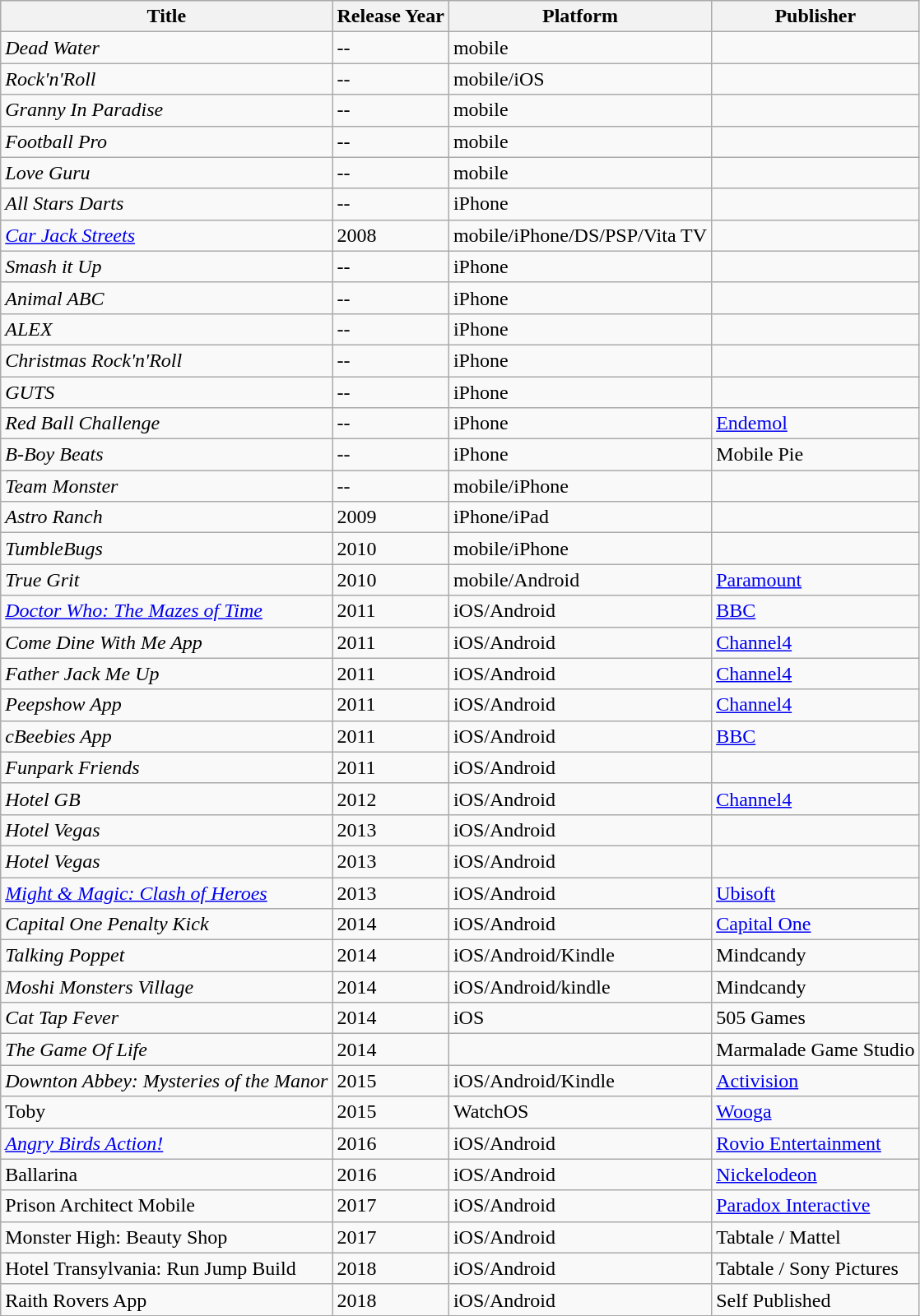<table class="wikitable sortable">
<tr>
<th>Title</th>
<th>Release Year</th>
<th>Platform</th>
<th>Publisher</th>
</tr>
<tr>
<td><em>Dead Water</em></td>
<td>--</td>
<td>mobile</td>
<td></td>
</tr>
<tr>
<td><em>Rock'n'Roll</em></td>
<td>--</td>
<td>mobile/iOS</td>
<td></td>
</tr>
<tr>
<td><em>Granny In Paradise</em></td>
<td>--</td>
<td>mobile</td>
<td></td>
</tr>
<tr>
<td><em>Football Pro</em></td>
<td>--</td>
<td>mobile</td>
<td></td>
</tr>
<tr>
<td><em>Love Guru</em></td>
<td>--</td>
<td>mobile</td>
<td></td>
</tr>
<tr>
<td><em>All Stars Darts</em></td>
<td>--</td>
<td>iPhone</td>
<td></td>
</tr>
<tr>
<td><em><a href='#'>Car Jack Streets</a></em></td>
<td>2008</td>
<td>mobile/iPhone/DS/PSP/Vita TV</td>
<td></td>
</tr>
<tr>
<td><em>Smash it Up</em></td>
<td>--</td>
<td>iPhone</td>
<td></td>
</tr>
<tr>
<td><em>Animal ABC</em></td>
<td>--</td>
<td>iPhone</td>
<td></td>
</tr>
<tr>
<td><em>ALEX</em></td>
<td>--</td>
<td>iPhone</td>
<td></td>
</tr>
<tr>
<td><em>Christmas Rock'n'Roll</em></td>
<td>--</td>
<td>iPhone</td>
<td></td>
</tr>
<tr>
<td><em>GUTS</em></td>
<td>--</td>
<td>iPhone</td>
<td></td>
</tr>
<tr>
<td><em>Red Ball Challenge</em></td>
<td>--</td>
<td>iPhone</td>
<td><a href='#'>Endemol</a></td>
</tr>
<tr>
<td><em>B-Boy Beats</em></td>
<td>--</td>
<td>iPhone</td>
<td>Mobile Pie</td>
</tr>
<tr>
<td><em>Team Monster</em></td>
<td>--</td>
<td>mobile/iPhone</td>
<td></td>
</tr>
<tr>
<td><em>Astro Ranch</em></td>
<td>2009</td>
<td>iPhone/iPad</td>
<td></td>
</tr>
<tr>
<td><em>TumbleBugs</em></td>
<td>2010</td>
<td>mobile/iPhone</td>
<td></td>
</tr>
<tr>
<td><em>True Grit</em></td>
<td>2010</td>
<td>mobile/Android</td>
<td><a href='#'>Paramount</a></td>
</tr>
<tr>
<td><em><a href='#'>Doctor Who: The Mazes of Time</a></em></td>
<td>2011</td>
<td>iOS/Android</td>
<td><a href='#'>BBC</a></td>
</tr>
<tr>
<td><em>Come Dine With Me App</em></td>
<td>2011</td>
<td>iOS/Android</td>
<td><a href='#'>Channel4</a></td>
</tr>
<tr>
<td><em>Father Jack Me Up</em></td>
<td>2011</td>
<td>iOS/Android</td>
<td><a href='#'>Channel4</a></td>
</tr>
<tr>
<td><em>Peepshow App</em></td>
<td>2011</td>
<td>iOS/Android</td>
<td><a href='#'>Channel4</a></td>
</tr>
<tr>
<td><em>cBeebies App</em></td>
<td>2011</td>
<td>iOS/Android</td>
<td><a href='#'>BBC</a></td>
</tr>
<tr>
<td><em>Funpark Friends</em></td>
<td>2011</td>
<td>iOS/Android</td>
<td></td>
</tr>
<tr>
<td><em>Hotel GB</em></td>
<td>2012</td>
<td>iOS/Android</td>
<td><a href='#'>Channel4</a></td>
</tr>
<tr>
<td><em>Hotel Vegas</em></td>
<td>2013</td>
<td>iOS/Android</td>
<td></td>
</tr>
<tr>
<td><em>Hotel Vegas</em></td>
<td>2013</td>
<td>iOS/Android</td>
<td></td>
</tr>
<tr>
<td><em><a href='#'>Might & Magic: Clash of Heroes</a></em></td>
<td>2013</td>
<td>iOS/Android</td>
<td><a href='#'>Ubisoft</a></td>
</tr>
<tr>
<td><em>Capital One Penalty Kick</em></td>
<td>2014</td>
<td>iOS/Android</td>
<td><a href='#'>Capital One</a></td>
</tr>
<tr>
<td><em>Talking Poppet</em></td>
<td>2014</td>
<td>iOS/Android/Kindle</td>
<td>Mindcandy</td>
</tr>
<tr>
<td><em>Moshi Monsters Village</em></td>
<td>2014</td>
<td>iOS/Android/kindle</td>
<td>Mindcandy</td>
</tr>
<tr>
<td><em>Cat Tap Fever</em></td>
<td>2014</td>
<td>iOS</td>
<td>505 Games</td>
</tr>
<tr>
<td><em>The Game Of Life</em></td>
<td>2014</td>
<td></td>
<td>Marmalade Game Studio</td>
</tr>
<tr>
<td><em>Downton Abbey: Mysteries of the Manor</em></td>
<td>2015</td>
<td>iOS/Android/Kindle</td>
<td><a href='#'>Activision</a></td>
</tr>
<tr>
<td>Toby</td>
<td>2015</td>
<td>WatchOS</td>
<td><a href='#'>Wooga</a></td>
</tr>
<tr>
<td><em><a href='#'>Angry Birds Action!</a></em></td>
<td>2016</td>
<td>iOS/Android</td>
<td><a href='#'>Rovio Entertainment</a></td>
</tr>
<tr>
<td>Ballarina</td>
<td>2016</td>
<td>iOS/Android</td>
<td><a href='#'>Nickelodeon</a></td>
</tr>
<tr>
<td>Prison Architect Mobile</td>
<td>2017</td>
<td>iOS/Android</td>
<td><a href='#'>Paradox Interactive</a></td>
</tr>
<tr>
<td>Monster High: Beauty Shop</td>
<td>2017</td>
<td>iOS/Android</td>
<td>Tabtale / Mattel</td>
</tr>
<tr>
<td>Hotel Transylvania: Run Jump Build</td>
<td>2018</td>
<td>iOS/Android</td>
<td>Tabtale / Sony Pictures</td>
</tr>
<tr>
<td>Raith Rovers App</td>
<td>2018</td>
<td>iOS/Android</td>
<td>Self Published</td>
</tr>
</table>
